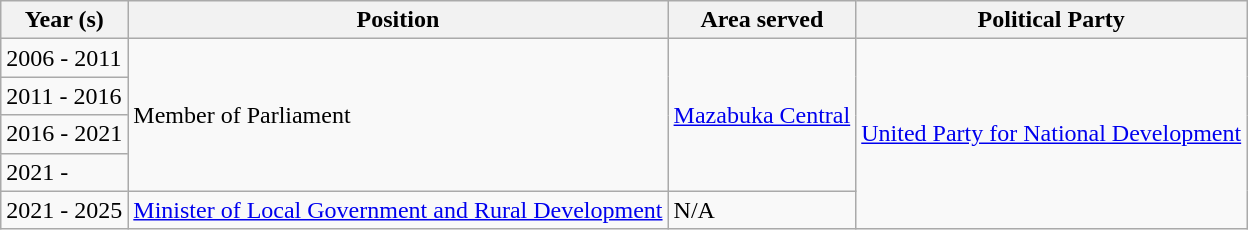<table class="wikitable">
<tr>
<th>Year (s)</th>
<th>Position</th>
<th>Area served</th>
<th>Political Party</th>
</tr>
<tr>
<td>2006 - 2011</td>
<td rowspan="4">Member of Parliament</td>
<td rowspan="4"><a href='#'>Mazabuka Central</a></td>
<td rowspan="5"><a href='#'>United Party for National Development</a></td>
</tr>
<tr>
<td>2011 - 2016</td>
</tr>
<tr>
<td>2016 - 2021</td>
</tr>
<tr>
<td>2021 -</td>
</tr>
<tr>
<td>2021 - 2025</td>
<td><a href='#'>Minister of Local Government and Rural Development</a></td>
<td>N/A</td>
</tr>
</table>
